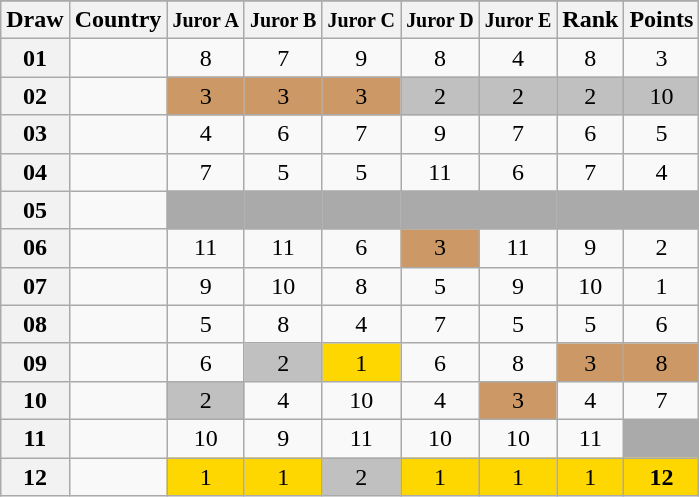<table class="sortable wikitable collapsible plainrowheaders" style="text-align:center;">
<tr>
</tr>
<tr>
<th scope="col">Draw</th>
<th scope="col">Country</th>
<th scope="col"><small>Juror A</small></th>
<th scope="col"><small>Juror B</small></th>
<th scope="col"><small>Juror C</small></th>
<th scope="col"><small>Juror D</small></th>
<th scope="col"><small>Juror E</small></th>
<th scope="col">Rank</th>
<th scope="col">Points</th>
</tr>
<tr>
<th scope="row" style="text-align:center;">01</th>
<td style="text-align:left;"></td>
<td>8</td>
<td>7</td>
<td>9</td>
<td>8</td>
<td>4</td>
<td>8</td>
<td>3</td>
</tr>
<tr>
<th scope="row" style="text-align:center;">02</th>
<td style="text-align:left;"></td>
<td style="background:#CC9966;">3</td>
<td style="background:#CC9966;">3</td>
<td style="background:#CC9966;">3</td>
<td style="background:silver;">2</td>
<td style="background:silver;">2</td>
<td style="background:silver;">2</td>
<td style="background:silver;">10</td>
</tr>
<tr>
<th scope="row" style="text-align:center;">03</th>
<td style="text-align:left;"></td>
<td>4</td>
<td>6</td>
<td>7</td>
<td>9</td>
<td>7</td>
<td>6</td>
<td>5</td>
</tr>
<tr>
<th scope="row" style="text-align:center;">04</th>
<td style="text-align:left;"></td>
<td>7</td>
<td>5</td>
<td>5</td>
<td>11</td>
<td>6</td>
<td>7</td>
<td>4</td>
</tr>
<tr class="sortbottom">
<th scope="row" style="text-align:center;">05</th>
<td style="text-align:left;"></td>
<td style="background:#AAAAAA;"></td>
<td style="background:#AAAAAA;"></td>
<td style="background:#AAAAAA;"></td>
<td style="background:#AAAAAA;"></td>
<td style="background:#AAAAAA;"></td>
<td style="background:#AAAAAA;"></td>
<td style="background:#AAAAAA;"></td>
</tr>
<tr>
<th scope="row" style="text-align:center;">06</th>
<td style="text-align:left;"></td>
<td>11</td>
<td>11</td>
<td>6</td>
<td style="background:#CC9966;">3</td>
<td>11</td>
<td>9</td>
<td>2</td>
</tr>
<tr>
<th scope="row" style="text-align:center;">07</th>
<td style="text-align:left;"></td>
<td>9</td>
<td>10</td>
<td>8</td>
<td>5</td>
<td>9</td>
<td>10</td>
<td>1</td>
</tr>
<tr>
<th scope="row" style="text-align:center;">08</th>
<td style="text-align:left;"></td>
<td>5</td>
<td>8</td>
<td>4</td>
<td>7</td>
<td>5</td>
<td>5</td>
<td>6</td>
</tr>
<tr>
<th scope="row" style="text-align:center;">09</th>
<td style="text-align:left;"></td>
<td>6</td>
<td style="background:silver;">2</td>
<td style="background:gold;">1</td>
<td>6</td>
<td>8</td>
<td style="background:#CC9966;">3</td>
<td style="background:#CC9966;">8</td>
</tr>
<tr>
<th scope="row" style="text-align:center;">10</th>
<td style="text-align:left;"></td>
<td style="background:silver;">2</td>
<td>4</td>
<td>10</td>
<td>4</td>
<td style="background:#CC9966;">3</td>
<td>4</td>
<td>7</td>
</tr>
<tr>
<th scope="row" style="text-align:center;">11</th>
<td style="text-align:left;"></td>
<td>10</td>
<td>9</td>
<td>11</td>
<td>10</td>
<td>10</td>
<td>11</td>
<td style="background:#AAAAAA;"></td>
</tr>
<tr>
<th scope="row" style="text-align:center;">12</th>
<td style="text-align:left;"></td>
<td style="background:gold;">1</td>
<td style="background:gold;">1</td>
<td style="background:silver;">2</td>
<td style="background:gold;">1</td>
<td style="background:gold;">1</td>
<td style="background:gold;">1</td>
<td style="background:gold;"><strong>12</strong></td>
</tr>
</table>
